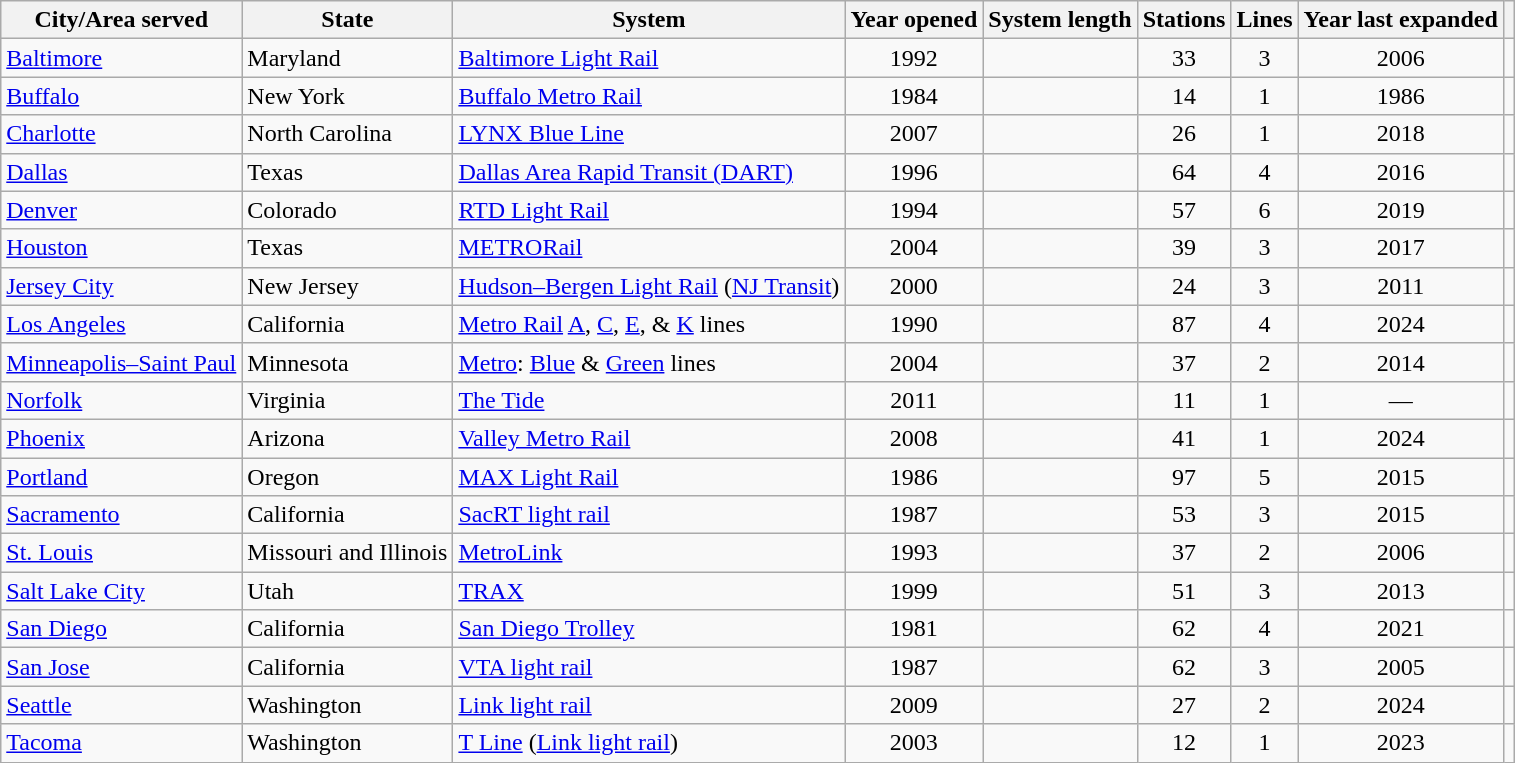<table class="wikitable sortable" style="text-align:center;">
<tr>
<th>City/Area served</th>
<th>State</th>
<th>System</th>
<th>Year opened</th>
<th data-sort-type="number">System length</th>
<th data-sort-type="number">Stations</th>
<th data-sort-type="number">Lines</th>
<th>Year last expanded</th>
<th></th>
</tr>
<tr>
<td style="text-align:left;"><a href='#'>Baltimore</a></td>
<td style="text-align:left;">Maryland</td>
<td style="text-align:left;"><a href='#'>Baltimore Light Rail</a></td>
<td>1992</td>
<td></td>
<td>33</td>
<td>3</td>
<td>2006</td>
<td></td>
</tr>
<tr>
<td style="text-align:left;"><a href='#'>Buffalo</a></td>
<td style="text-align:left;">New York</td>
<td style="text-align:left;"><a href='#'>Buffalo Metro Rail</a></td>
<td>1984</td>
<td></td>
<td>14</td>
<td>1</td>
<td>1986</td>
<td></td>
</tr>
<tr>
<td style="text-align:left;"><a href='#'>Charlotte</a></td>
<td style="text-align:left;">North Carolina</td>
<td style="text-align:left;"><a href='#'>LYNX Blue Line</a></td>
<td>2007</td>
<td></td>
<td>26</td>
<td>1</td>
<td>2018</td>
<td></td>
</tr>
<tr>
<td style="text-align:left;"><a href='#'>Dallas</a></td>
<td style="text-align:left;">Texas</td>
<td style="text-align:left;"><a href='#'>Dallas Area Rapid Transit (DART)</a></td>
<td>1996</td>
<td></td>
<td>64</td>
<td>4</td>
<td>2016</td>
<td></td>
</tr>
<tr>
<td style="text-align:left;"><a href='#'>Denver</a></td>
<td style="text-align:left;">Colorado</td>
<td style="text-align:left;"><a href='#'>RTD Light Rail</a></td>
<td>1994</td>
<td></td>
<td>57</td>
<td>6</td>
<td>2019</td>
<td></td>
</tr>
<tr>
<td style="text-align:left;"><a href='#'>Houston</a></td>
<td style="text-align:left;">Texas</td>
<td style="text-align:left;"><a href='#'>METRORail</a></td>
<td>2004</td>
<td></td>
<td>39</td>
<td>3</td>
<td>2017</td>
<td></td>
</tr>
<tr>
<td style="text-align:left;"><a href='#'>Jersey City</a></td>
<td style="text-align:left;">New Jersey</td>
<td style="text-align:left;"><a href='#'>Hudson–Bergen Light Rail</a> (<a href='#'>NJ Transit</a>)</td>
<td>2000</td>
<td></td>
<td>24</td>
<td>3</td>
<td>2011</td>
<td></td>
</tr>
<tr>
<td style="text-align:left;"><a href='#'>Los Angeles</a></td>
<td style="text-align:left;">California</td>
<td style="text-align:left;"><a href='#'>Metro Rail</a> <a href='#'>A</a>, <a href='#'>C</a>, <a href='#'>E</a>, & <a href='#'>K</a> lines</td>
<td>1990</td>
<td></td>
<td>87</td>
<td>4</td>
<td>2024</td>
<td></td>
</tr>
<tr>
<td style="text-align:left;"><a href='#'>Minneapolis–Saint Paul</a></td>
<td style="text-align:left;">Minnesota</td>
<td style="text-align:left;"><a href='#'>Metro</a>: <a href='#'>Blue</a> & <a href='#'>Green</a> lines</td>
<td>2004</td>
<td></td>
<td>37</td>
<td>2</td>
<td>2014</td>
<td></td>
</tr>
<tr>
<td style="text-align:left;"><a href='#'>Norfolk</a></td>
<td style="text-align:left;">Virginia</td>
<td style="text-align:left;"><a href='#'>The Tide</a></td>
<td>2011</td>
<td></td>
<td>11</td>
<td>1</td>
<td>—</td>
<td></td>
</tr>
<tr>
<td style="text-align:left;"><a href='#'>Phoenix</a></td>
<td style="text-align:left;">Arizona</td>
<td style="text-align:left;"><a href='#'>Valley Metro Rail</a></td>
<td>2008</td>
<td></td>
<td>41</td>
<td>1</td>
<td>2024</td>
<td></td>
</tr>
<tr>
<td style="text-align:left;"><a href='#'>Portland</a></td>
<td style="text-align:left;">Oregon</td>
<td style="text-align:left;"><a href='#'>MAX Light Rail</a></td>
<td>1986</td>
<td></td>
<td>97</td>
<td>5</td>
<td>2015</td>
<td></td>
</tr>
<tr>
<td style="text-align:left;"><a href='#'>Sacramento</a></td>
<td style="text-align:left;">California</td>
<td style="text-align:left;"><a href='#'>SacRT light rail</a></td>
<td>1987</td>
<td></td>
<td>53</td>
<td>3</td>
<td>2015</td>
<td></td>
</tr>
<tr>
<td style="text-align:left;"><a href='#'>St. Louis</a></td>
<td style="text-align:left;">Missouri and Illinois</td>
<td style="text-align:left;"><a href='#'>MetroLink</a></td>
<td>1993</td>
<td></td>
<td>37</td>
<td>2</td>
<td>2006</td>
<td></td>
</tr>
<tr>
<td style="text-align:left;"><a href='#'>Salt Lake City</a></td>
<td style="text-align:left;">Utah</td>
<td style="text-align:left;"><a href='#'>TRAX</a></td>
<td>1999</td>
<td></td>
<td>51</td>
<td>3</td>
<td>2013</td>
<td></td>
</tr>
<tr>
<td style="text-align:left;"><a href='#'>San Diego</a></td>
<td style="text-align:left;">California</td>
<td style="text-align:left;"><a href='#'>San Diego Trolley</a></td>
<td>1981</td>
<td></td>
<td>62</td>
<td>4</td>
<td>2021</td>
<td></td>
</tr>
<tr>
<td style="text-align:left;"><a href='#'>San Jose</a></td>
<td style="text-align:left;">California</td>
<td style="text-align:left;"><a href='#'>VTA light rail</a></td>
<td>1987</td>
<td></td>
<td>62</td>
<td>3</td>
<td>2005</td>
<td></td>
</tr>
<tr>
<td style="text-align:left;"><a href='#'>Seattle</a></td>
<td style="text-align:left;">Washington</td>
<td style="text-align:left;"><a href='#'>Link light rail</a></td>
<td>2009</td>
<td></td>
<td>27</td>
<td>2</td>
<td>2024</td>
<td></td>
</tr>
<tr>
<td style="text-align:left;"><a href='#'>Tacoma</a></td>
<td style="text-align:left;">Washington</td>
<td style="text-align:left;"><a href='#'>T Line</a> (<a href='#'>Link light rail</a>)</td>
<td>2003</td>
<td></td>
<td>12</td>
<td>1</td>
<td>2023</td>
<td></td>
</tr>
</table>
